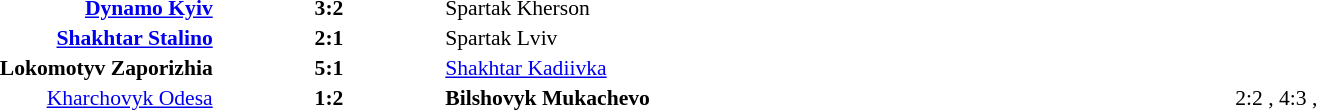<table width=100% cellspacing=1>
<tr>
<th width=20%></th>
<th width=12%></th>
<th width=20%></th>
<th></th>
</tr>
<tr style=font-size:90%>
<td align=right><strong><a href='#'>Dynamo Kyiv</a></strong></td>
<td align=center><strong>3:2</strong></td>
<td>Spartak Kherson</td>
<td align=center></td>
</tr>
<tr style=font-size:90%>
<td align=right><strong><a href='#'>Shakhtar Stalino</a></strong></td>
<td align=center><strong>2:1</strong></td>
<td>Spartak Lviv</td>
<td align=center></td>
</tr>
<tr style=font-size:90%>
<td align=right><strong>Lokomotyv Zaporizhia</strong></td>
<td align=center><strong>5:1</strong></td>
<td><a href='#'>Shakhtar Kadiivka</a></td>
<td align=center></td>
</tr>
<tr style=font-size:90%>
<td align=right><a href='#'>Kharchovyk Odesa</a></td>
<td align=center><strong>1:2</strong></td>
<td><strong>Bilshovyk Mukachevo</strong></td>
<td align=center>2:2 , 4:3 , </td>
</tr>
</table>
